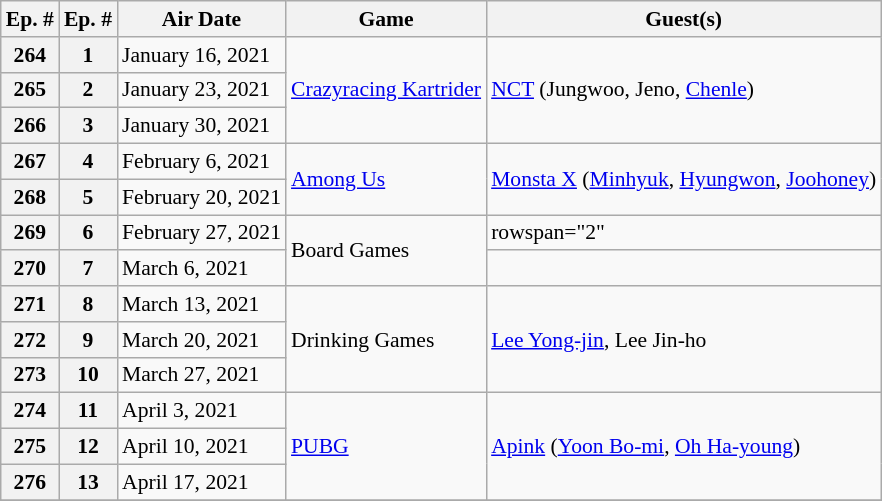<table class="wikitable" style = "font-size: 90%;">
<tr>
<th>Ep. #</th>
<th>Ep. #</th>
<th>Air Date</th>
<th>Game</th>
<th>Guest(s)</th>
</tr>
<tr>
<th>264</th>
<th>1</th>
<td>January 16, 2021</td>
<td rowspan="3"><a href='#'>Crazyracing Kartrider</a></td>
<td rowspan="3"><a href='#'>NCT</a> (Jungwoo, Jeno, <a href='#'>Chenle</a>)</td>
</tr>
<tr>
<th>265</th>
<th>2</th>
<td>January 23, 2021</td>
</tr>
<tr>
<th>266</th>
<th>3</th>
<td>January 30, 2021</td>
</tr>
<tr>
<th>267</th>
<th>4</th>
<td>February 6, 2021</td>
<td rowspan="2"><a href='#'>Among Us</a></td>
<td rowspan="2"><a href='#'>Monsta X</a> (<a href='#'>Minhyuk</a>, <a href='#'>Hyungwon</a>, <a href='#'>Joohoney</a>)</td>
</tr>
<tr>
<th>268</th>
<th>5</th>
<td>February 20, 2021</td>
</tr>
<tr>
<th>269</th>
<th>6</th>
<td>February 27, 2021</td>
<td rowspan="2">Board Games</td>
<td>rowspan="2" </td>
</tr>
<tr>
<th>270</th>
<th>7</th>
<td>March 6, 2021</td>
</tr>
<tr>
<th>271</th>
<th>8</th>
<td>March 13, 2021</td>
<td rowspan="3">Drinking Games</td>
<td rowspan="3"><a href='#'>Lee Yong-jin</a>, Lee Jin-ho</td>
</tr>
<tr>
<th>272</th>
<th>9</th>
<td>March 20, 2021</td>
</tr>
<tr>
<th>273</th>
<th>10</th>
<td>March 27, 2021</td>
</tr>
<tr>
<th>274</th>
<th>11</th>
<td>April 3, 2021</td>
<td rowspan="3"><a href='#'>PUBG</a></td>
<td rowspan="3"><a href='#'>Apink</a> (<a href='#'>Yoon Bo-mi</a>, <a href='#'>Oh Ha-young</a>)</td>
</tr>
<tr>
<th>275</th>
<th>12</th>
<td>April 10, 2021</td>
</tr>
<tr>
<th>276</th>
<th>13</th>
<td>April 17, 2021</td>
</tr>
<tr>
</tr>
</table>
